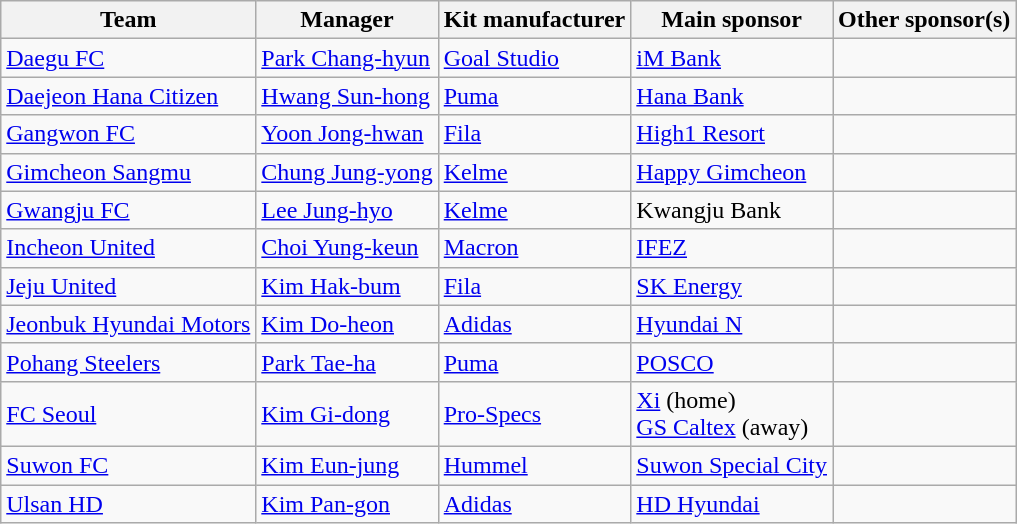<table class="wikitable" style="text-align:left">
<tr>
<th>Team</th>
<th>Manager</th>
<th>Kit manufacturer</th>
<th>Main sponsor</th>
<th>Other sponsor(s)</th>
</tr>
<tr>
<td><a href='#'>Daegu FC</a></td>
<td> <a href='#'>Park Chang-hyun</a></td>
<td><a href='#'>Goal Studio</a></td>
<td><a href='#'>iM Bank</a></td>
<td></td>
</tr>
<tr>
<td><a href='#'>Daejeon Hana Citizen</a></td>
<td>  <a href='#'>Hwang Sun-hong</a></td>
<td><a href='#'>Puma</a></td>
<td><a href='#'>Hana Bank</a></td>
<td></td>
</tr>
<tr>
<td><a href='#'>Gangwon FC</a></td>
<td> <a href='#'>Yoon Jong-hwan</a></td>
<td><a href='#'>Fila</a></td>
<td><a href='#'>High1 Resort</a></td>
<td></td>
</tr>
<tr>
<td><a href='#'>Gimcheon Sangmu</a></td>
<td> <a href='#'>Chung Jung-yong</a></td>
<td><a href='#'>Kelme</a></td>
<td><a href='#'>Happy Gimcheon</a></td>
<td></td>
</tr>
<tr>
<td><a href='#'>Gwangju FC</a></td>
<td> <a href='#'>Lee Jung-hyo</a></td>
<td><a href='#'>Kelme</a></td>
<td>Kwangju Bank</td>
<td></td>
</tr>
<tr>
<td><a href='#'>Incheon United</a></td>
<td> <a href='#'>Choi Yung-keun</a></td>
<td><a href='#'>Macron</a></td>
<td><a href='#'>IFEZ</a></td>
<td></td>
</tr>
<tr>
<td><a href='#'>Jeju United</a></td>
<td> <a href='#'>Kim Hak-bum</a></td>
<td><a href='#'>Fila</a></td>
<td><a href='#'>SK Energy</a></td>
<td></td>
</tr>
<tr>
<td><a href='#'>Jeonbuk Hyundai Motors</a></td>
<td> <a href='#'>Kim Do-heon</a></td>
<td><a href='#'>Adidas</a></td>
<td><a href='#'>Hyundai N</a></td>
<td></td>
</tr>
<tr>
<td><a href='#'>Pohang Steelers</a></td>
<td> <a href='#'>Park Tae-ha</a></td>
<td><a href='#'>Puma</a></td>
<td><a href='#'>POSCO</a></td>
<td></td>
</tr>
<tr>
<td><a href='#'>FC Seoul</a></td>
<td> <a href='#'>Kim Gi-dong</a></td>
<td><a href='#'>Pro-Specs</a></td>
<td><a href='#'>Xi</a> (home)<br><a href='#'>GS Caltex</a> (away)</td>
<td></td>
</tr>
<tr>
<td><a href='#'>Suwon FC</a></td>
<td> <a href='#'>Kim Eun-jung</a></td>
<td><a href='#'>Hummel</a></td>
<td><a href='#'>Suwon Special City</a></td>
<td></td>
</tr>
<tr>
<td><a href='#'>Ulsan HD</a></td>
<td> <a href='#'>Kim Pan-gon</a></td>
<td><a href='#'>Adidas</a></td>
<td><a href='#'>HD Hyundai</a></td>
<td></td>
</tr>
</table>
